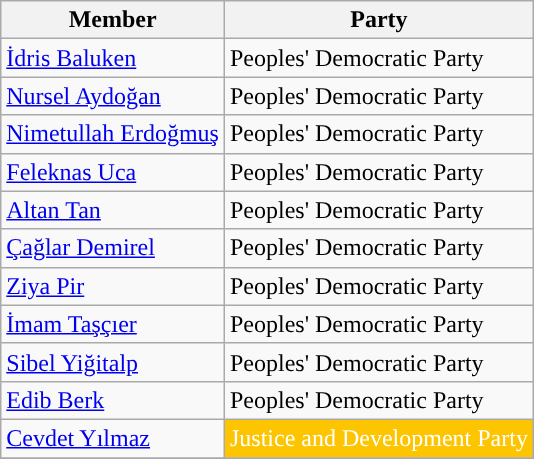<table class="wikitable">
<tr>
<th>Member</th>
<th>Party</th>
</tr>
<tr>
<td><a href='#'>İdris Baluken</a></td>
<td style="background:">Peoples' Democratic Party</td>
</tr>
<tr>
<td><a href='#'>Nursel Aydoğan</a></td>
<td style="background:">Peoples' Democratic Party</td>
</tr>
<tr>
<td><a href='#'>Nimetullah Erdoğmuş</a></td>
<td style="background:">Peoples' Democratic Party</td>
</tr>
<tr>
<td><a href='#'>Feleknas Uca</a></td>
<td style="background:">Peoples' Democratic Party</td>
</tr>
<tr>
<td><a href='#'>Altan Tan</a></td>
<td style="background:">Peoples' Democratic Party</td>
</tr>
<tr>
<td><a href='#'>Çağlar Demirel</a></td>
<td style="background:">Peoples' Democratic Party</td>
</tr>
<tr>
<td><a href='#'>Ziya Pir</a></td>
<td style="background:">Peoples' Democratic Party</td>
</tr>
<tr>
<td><a href='#'>İmam Taşçıer</a></td>
<td style="background:">Peoples' Democratic Party</td>
</tr>
<tr>
<td><a href='#'>Sibel Yiğitalp</a></td>
<td style="background:">Peoples' Democratic Party</td>
</tr>
<tr>
<td><a href='#'>Edib Berk</a></td>
<td style="background:">Peoples' Democratic Party</td>
</tr>
<tr>
<td><a href='#'>Cevdet Yılmaz</a></td>
<td style="background:#FDC400; color:white">Justice and Development Party</td>
</tr>
<tr>
</tr>
</table>
